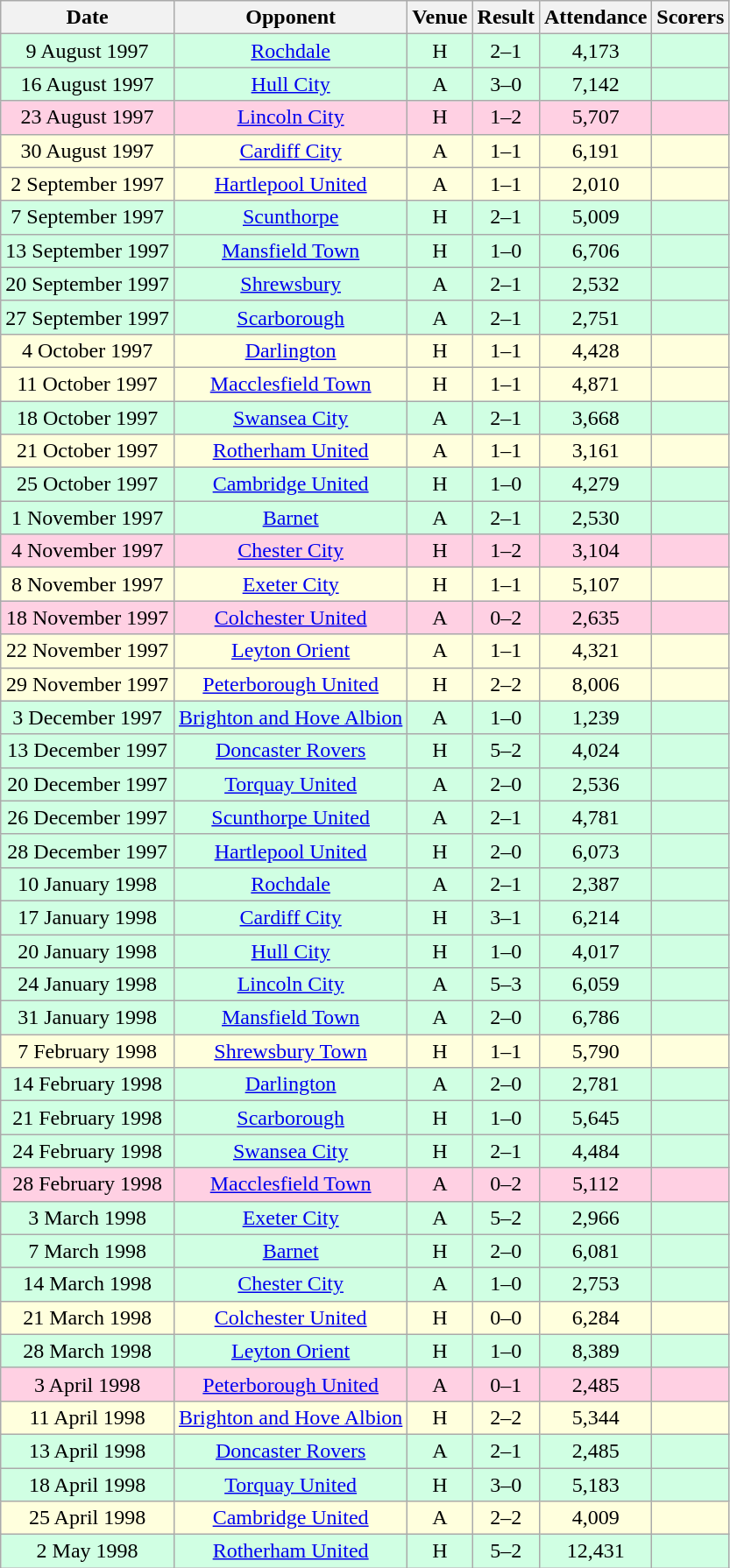<table class="wikitable sortable" style="font-size:100%; text-align:center">
<tr>
<th>Date</th>
<th>Opponent</th>
<th>Venue</th>
<th>Result</th>
<th>Attendance</th>
<th>Scorers</th>
</tr>
<tr style="background-color: #d0ffe3;">
<td>9 August 1997</td>
<td><a href='#'>Rochdale</a></td>
<td>H</td>
<td>2–1</td>
<td>4,173</td>
<td></td>
</tr>
<tr style="background-color: #d0ffe3;">
<td>16 August 1997</td>
<td><a href='#'>Hull City</a></td>
<td>A</td>
<td>3–0</td>
<td>7,142</td>
<td></td>
</tr>
<tr style="background-color: #ffd0e3;">
<td>23 August 1997</td>
<td><a href='#'>Lincoln City</a></td>
<td>H</td>
<td>1–2</td>
<td>5,707</td>
<td></td>
</tr>
<tr style="background-color: #ffffdd;">
<td>30 August 1997</td>
<td><a href='#'>Cardiff City</a></td>
<td>A</td>
<td>1–1</td>
<td>6,191</td>
<td></td>
</tr>
<tr style="background-color: #ffffdd;">
<td>2  September 1997</td>
<td><a href='#'>Hartlepool United</a></td>
<td>A</td>
<td>1–1</td>
<td>2,010</td>
<td></td>
</tr>
<tr style="background-color: #d0ffe3;">
<td>7 September 1997</td>
<td><a href='#'>Scunthorpe</a></td>
<td>H</td>
<td>2–1</td>
<td>5,009</td>
<td></td>
</tr>
<tr style="background-color: #d0ffe3;">
<td>13 September 1997</td>
<td><a href='#'>Mansfield Town</a></td>
<td>H</td>
<td>1–0</td>
<td>6,706</td>
<td></td>
</tr>
<tr style="background-color: #d0ffe3;">
<td>20  September 1997</td>
<td><a href='#'>Shrewsbury</a></td>
<td>A</td>
<td>2–1</td>
<td>2,532</td>
<td></td>
</tr>
<tr style="background-color: #d0ffe3;">
<td>27 September 1997</td>
<td><a href='#'>Scarborough</a></td>
<td>A</td>
<td>2–1</td>
<td>2,751</td>
<td></td>
</tr>
<tr style="background-color: #ffffdd;">
<td>4 October 1997</td>
<td><a href='#'>Darlington</a></td>
<td>H</td>
<td>1–1</td>
<td>4,428</td>
<td></td>
</tr>
<tr style="background-color: #ffffdd;">
<td>11  October 1997</td>
<td><a href='#'>Macclesfield Town</a></td>
<td>H</td>
<td>1–1</td>
<td>4,871</td>
<td></td>
</tr>
<tr style="background-color: #d0ffe3;">
<td>18 October 1997</td>
<td><a href='#'>Swansea City</a></td>
<td>A</td>
<td>2–1</td>
<td>3,668</td>
<td></td>
</tr>
<tr style="background-color: #ffffdd;">
<td>21  October 1997</td>
<td><a href='#'>Rotherham United</a></td>
<td>A</td>
<td>1–1</td>
<td>3,161</td>
<td></td>
</tr>
<tr style="background-color: #d0ffe3;">
<td>25 October 1997</td>
<td><a href='#'>Cambridge United</a></td>
<td>H</td>
<td>1–0</td>
<td>4,279</td>
<td></td>
</tr>
<tr style="background-color: #d0ffe3;">
<td>1  November 1997</td>
<td><a href='#'>Barnet</a></td>
<td>A</td>
<td>2–1</td>
<td>2,530</td>
<td></td>
</tr>
<tr style="background-color: #ffd0e3;">
<td>4 November 1997</td>
<td><a href='#'>Chester City</a></td>
<td>H</td>
<td>1–2</td>
<td>3,104</td>
<td></td>
</tr>
<tr style="background-color: #ffffdd;">
<td>8 November 1997</td>
<td><a href='#'>Exeter City</a></td>
<td>H</td>
<td>1–1</td>
<td>5,107</td>
<td></td>
</tr>
<tr style="background-color: #ffd0e3;">
<td>18 November 1997</td>
<td><a href='#'>Colchester United</a></td>
<td>A</td>
<td>0–2</td>
<td>2,635</td>
<td></td>
</tr>
<tr style="background-color: #ffffdd;">
<td>22  November 1997</td>
<td><a href='#'>Leyton Orient</a></td>
<td>A</td>
<td>1–1</td>
<td>4,321</td>
<td></td>
</tr>
<tr style="background-color: #ffffdd;">
<td>29  November 1997</td>
<td><a href='#'>Peterborough United</a></td>
<td>H</td>
<td>2–2</td>
<td>8,006</td>
<td></td>
</tr>
<tr style="background-color: #d0ffe3;">
<td>3  December 1997</td>
<td><a href='#'>Brighton and Hove Albion</a></td>
<td>A</td>
<td>1–0</td>
<td>1,239</td>
<td></td>
</tr>
<tr style="background-color: #d0ffe3;">
<td>13  December 1997</td>
<td><a href='#'>Doncaster Rovers</a></td>
<td>H</td>
<td>5–2</td>
<td>4,024</td>
<td></td>
</tr>
<tr style="background-color: #d0ffe3;">
<td>20  December 1997</td>
<td><a href='#'>Torquay United</a></td>
<td>A</td>
<td>2–0</td>
<td>2,536</td>
<td></td>
</tr>
<tr style="background-color: #d0ffe3;">
<td>26  December 1997</td>
<td><a href='#'>Scunthorpe United</a></td>
<td>A</td>
<td>2–1</td>
<td>4,781</td>
<td></td>
</tr>
<tr style="background-color: #d0ffe3;">
<td>28  December  1997</td>
<td><a href='#'>Hartlepool United</a></td>
<td>H</td>
<td>2–0</td>
<td>6,073</td>
<td></td>
</tr>
<tr style="background-color: #d0ffe3;">
<td>10 January 1998</td>
<td><a href='#'>Rochdale</a></td>
<td>A</td>
<td>2–1</td>
<td>2,387</td>
<td></td>
</tr>
<tr style="background-color: #d0ffe3;">
<td>17 January 1998</td>
<td><a href='#'>Cardiff City</a></td>
<td>H</td>
<td>3–1</td>
<td>6,214</td>
<td></td>
</tr>
<tr style="background-color: #d0ffe3;">
<td>20 January 1998</td>
<td><a href='#'>Hull City</a></td>
<td>H</td>
<td>1–0</td>
<td>4,017</td>
<td></td>
</tr>
<tr style="background-color: #d0ffe3;">
<td>24 January 1998</td>
<td><a href='#'>Lincoln City</a></td>
<td>A</td>
<td>5–3</td>
<td>6,059</td>
<td></td>
</tr>
<tr style="background-color: #d0ffe3;">
<td>31 January 1998</td>
<td><a href='#'>Mansfield Town</a></td>
<td>A</td>
<td>2–0</td>
<td>6,786</td>
<td></td>
</tr>
<tr style="background-color: #ffffdd;">
<td>7  February 1998</td>
<td><a href='#'>Shrewsbury Town</a></td>
<td>H</td>
<td>1–1</td>
<td>5,790</td>
<td></td>
</tr>
<tr style="background-color: #d0ffe3;">
<td>14  February 1998</td>
<td><a href='#'>Darlington</a></td>
<td>A</td>
<td>2–0</td>
<td>2,781</td>
<td></td>
</tr>
<tr style="background-color: #d0ffe3;">
<td>21  February 1998</td>
<td><a href='#'>Scarborough</a></td>
<td>H</td>
<td>1–0</td>
<td>5,645</td>
<td></td>
</tr>
<tr style="background-color: #d0ffe3;">
<td>24 February 1998</td>
<td><a href='#'>Swansea City</a></td>
<td>H</td>
<td>2–1</td>
<td>4,484</td>
<td></td>
</tr>
<tr style="background-color: #ffd0e3;">
<td>28 February 1998</td>
<td><a href='#'>Macclesfield Town</a></td>
<td>A</td>
<td>0–2</td>
<td>5,112</td>
<td></td>
</tr>
<tr style="background-color: #d0ffe3;">
<td>3  March 1998</td>
<td><a href='#'>Exeter City</a></td>
<td>A</td>
<td>5–2</td>
<td>2,966</td>
<td></td>
</tr>
<tr style="background-color: #d0ffe3;">
<td>7 March 1998</td>
<td><a href='#'>Barnet</a></td>
<td>H</td>
<td>2–0</td>
<td>6,081</td>
<td></td>
</tr>
<tr style="background-color: #d0ffe3;">
<td>14  March 1998</td>
<td><a href='#'>Chester City</a></td>
<td>A</td>
<td>1–0</td>
<td>2,753</td>
<td></td>
</tr>
<tr style="background-color: #ffffdd;">
<td>21  March 1998</td>
<td><a href='#'>Colchester United</a></td>
<td>H</td>
<td>0–0</td>
<td>6,284</td>
<td></td>
</tr>
<tr style="background-color: #d0ffe3;">
<td>28  March 1998</td>
<td><a href='#'>Leyton Orient</a></td>
<td>H</td>
<td>1–0</td>
<td>8,389</td>
<td></td>
</tr>
<tr style="background-color: #ffd0e3;">
<td>3 April 1998</td>
<td><a href='#'>Peterborough United</a></td>
<td>A</td>
<td>0–1</td>
<td>2,485</td>
<td></td>
</tr>
<tr style="background-color: #ffffdd;">
<td>11  April 1998</td>
<td><a href='#'>Brighton and Hove Albion</a></td>
<td>H</td>
<td>2–2</td>
<td>5,344</td>
<td></td>
</tr>
<tr style="background-color: #d0ffe3;">
<td>13  April 1998</td>
<td><a href='#'>Doncaster Rovers</a></td>
<td>A</td>
<td>2–1</td>
<td>2,485</td>
<td></td>
</tr>
<tr style="background-color: #d0ffe3;">
<td>18  April 1998</td>
<td><a href='#'>Torquay United</a></td>
<td>H</td>
<td>3–0</td>
<td>5,183</td>
<td></td>
</tr>
<tr style="background-color: #ffffdd;">
<td>25  April 1998</td>
<td><a href='#'>Cambridge United</a></td>
<td>A</td>
<td>2–2</td>
<td>4,009</td>
<td></td>
</tr>
<tr style="background-color: #d0ffe3;">
<td>2  May 1998</td>
<td><a href='#'>Rotherham United</a></td>
<td>H</td>
<td>5–2</td>
<td>12,431</td>
<td></td>
</tr>
</table>
